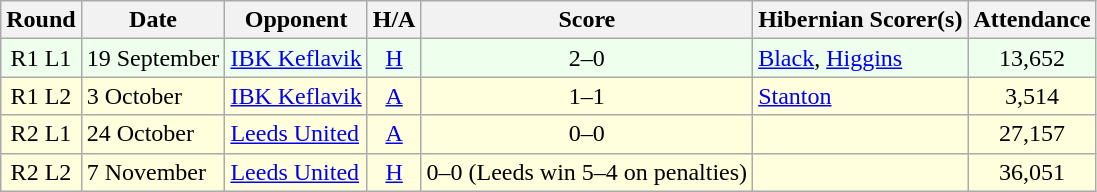<table class="wikitable" style="text-align:center">
<tr>
<th>Round</th>
<th>Date</th>
<th>Opponent</th>
<th>H/A</th>
<th>Score</th>
<th>Hibernian Scorer(s)</th>
<th>Attendance</th>
</tr>
<tr bgcolor=#EEFFEE>
<td>R1 L1</td>
<td align=left>19 September</td>
<td align=left> <a href='#'>IBK Keflavik</a></td>
<td><a href='#'>H</a></td>
<td>2–0</td>
<td align=left><a href='#'>Black</a>, <a href='#'>Higgins</a></td>
<td>13,652</td>
</tr>
<tr bgcolor=#FFFFDD>
<td>R1 L2</td>
<td align=left>3 October</td>
<td align=left> <a href='#'>IBK Keflavik</a></td>
<td><a href='#'>A</a></td>
<td>1–1</td>
<td align=left><a href='#'>Stanton</a></td>
<td>3,514</td>
</tr>
<tr bgcolor=#FFFFDD>
<td>R2 L1</td>
<td align=left>24 October</td>
<td align=left> <a href='#'>Leeds United</a></td>
<td><a href='#'>A</a></td>
<td>0–0</td>
<td align=left></td>
<td>27,157</td>
</tr>
<tr bgcolor=#FFFFDD>
<td>R2 L2</td>
<td align=left>7 November</td>
<td align=left> <a href='#'>Leeds United</a></td>
<td><a href='#'>H</a></td>
<td>0–0 (Leeds win 5–4 on penalties)</td>
<td align=left></td>
<td>36,051</td>
</tr>
</table>
